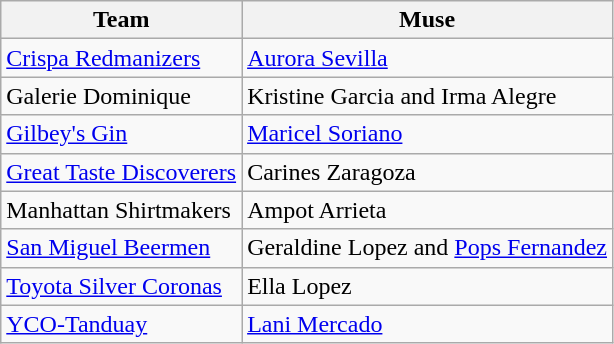<table class="wikitable sortable sortable">
<tr>
<th style= width="45%">Team</th>
<th style= width="55%">Muse</th>
</tr>
<tr>
<td><a href='#'>Crispa Redmanizers</a></td>
<td><a href='#'>Aurora Sevilla</a></td>
</tr>
<tr>
<td>Galerie Dominique</td>
<td>Kristine Garcia and Irma Alegre</td>
</tr>
<tr>
<td><a href='#'>Gilbey's Gin</a></td>
<td><a href='#'>Maricel Soriano</a></td>
</tr>
<tr>
<td><a href='#'>Great Taste Discoverers</a></td>
<td>Carines Zaragoza</td>
</tr>
<tr>
<td>Manhattan Shirtmakers</td>
<td>Ampot Arrieta</td>
</tr>
<tr>
<td><a href='#'>San Miguel Beermen</a></td>
<td>Geraldine Lopez and <a href='#'>Pops Fernandez</a></td>
</tr>
<tr>
<td><a href='#'>Toyota Silver Coronas</a></td>
<td>Ella Lopez</td>
</tr>
<tr>
<td><a href='#'>YCO-Tanduay</a></td>
<td><a href='#'>Lani Mercado</a></td>
</tr>
</table>
